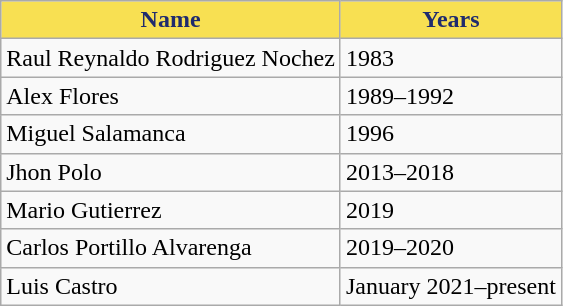<table class="wikitable">
<tr>
<th style="color:#1F2B6E; background:#F8E052;">Name</th>
<th style="color:#1F2B6E; background:#F8E052;">Years</th>
</tr>
<tr>
<td> Raul Reynaldo Rodriguez Nochez</td>
<td>1983</td>
</tr>
<tr>
<td> Alex Flores</td>
<td>1989–1992</td>
</tr>
<tr>
<td> Miguel Salamanca</td>
<td>1996</td>
</tr>
<tr>
<td> Jhon Polo</td>
<td>2013–2018</td>
</tr>
<tr>
<td> Mario Gutierrez</td>
<td>2019</td>
</tr>
<tr>
<td> Carlos Portillo Alvarenga</td>
<td>2019–2020</td>
</tr>
<tr>
<td> Luis Castro</td>
<td>January 2021–present</td>
</tr>
</table>
